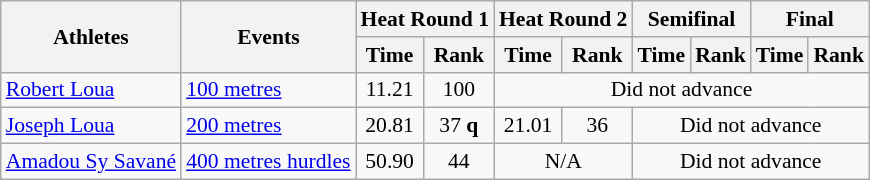<table class=wikitable style=font-size:90%>
<tr>
<th rowspan=2>Athletes</th>
<th rowspan=2>Events</th>
<th colspan=2>Heat Round 1</th>
<th colspan=2>Heat Round 2</th>
<th colspan=2>Semifinal</th>
<th colspan=2>Final</th>
</tr>
<tr>
<th>Time</th>
<th>Rank</th>
<th>Time</th>
<th>Rank</th>
<th>Time</th>
<th>Rank</th>
<th>Time</th>
<th>Rank</th>
</tr>
<tr>
<td><a href='#'>Robert Loua</a></td>
<td><a href='#'>100 metres</a></td>
<td align=center>11.21</td>
<td align=center>100</td>
<td align=center colspan=6>Did not advance</td>
</tr>
<tr>
<td><a href='#'>Joseph Loua</a></td>
<td><a href='#'>200 metres</a></td>
<td align=center>20.81</td>
<td align=center>37 <strong>q</strong></td>
<td align=center>21.01</td>
<td align=center>36</td>
<td align=center colspan=4>Did not advance</td>
</tr>
<tr>
<td><a href='#'>Amadou Sy Savané</a></td>
<td><a href='#'>400 metres hurdles</a></td>
<td align=center>50.90</td>
<td align=center>44</td>
<td align=center colspan=2>N/A</td>
<td align=center colspan=4>Did not advance</td>
</tr>
</table>
